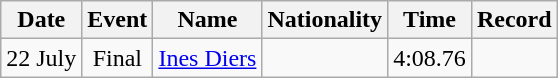<table class=wikitable style=text-align:center>
<tr>
<th>Date</th>
<th>Event</th>
<th>Name</th>
<th>Nationality</th>
<th>Time</th>
<th>Record</th>
</tr>
<tr>
<td>22 July</td>
<td>Final</td>
<td align=left><a href='#'>Ines Diers</a></td>
<td align=left></td>
<td>4:08.76</td>
<td></td>
</tr>
</table>
